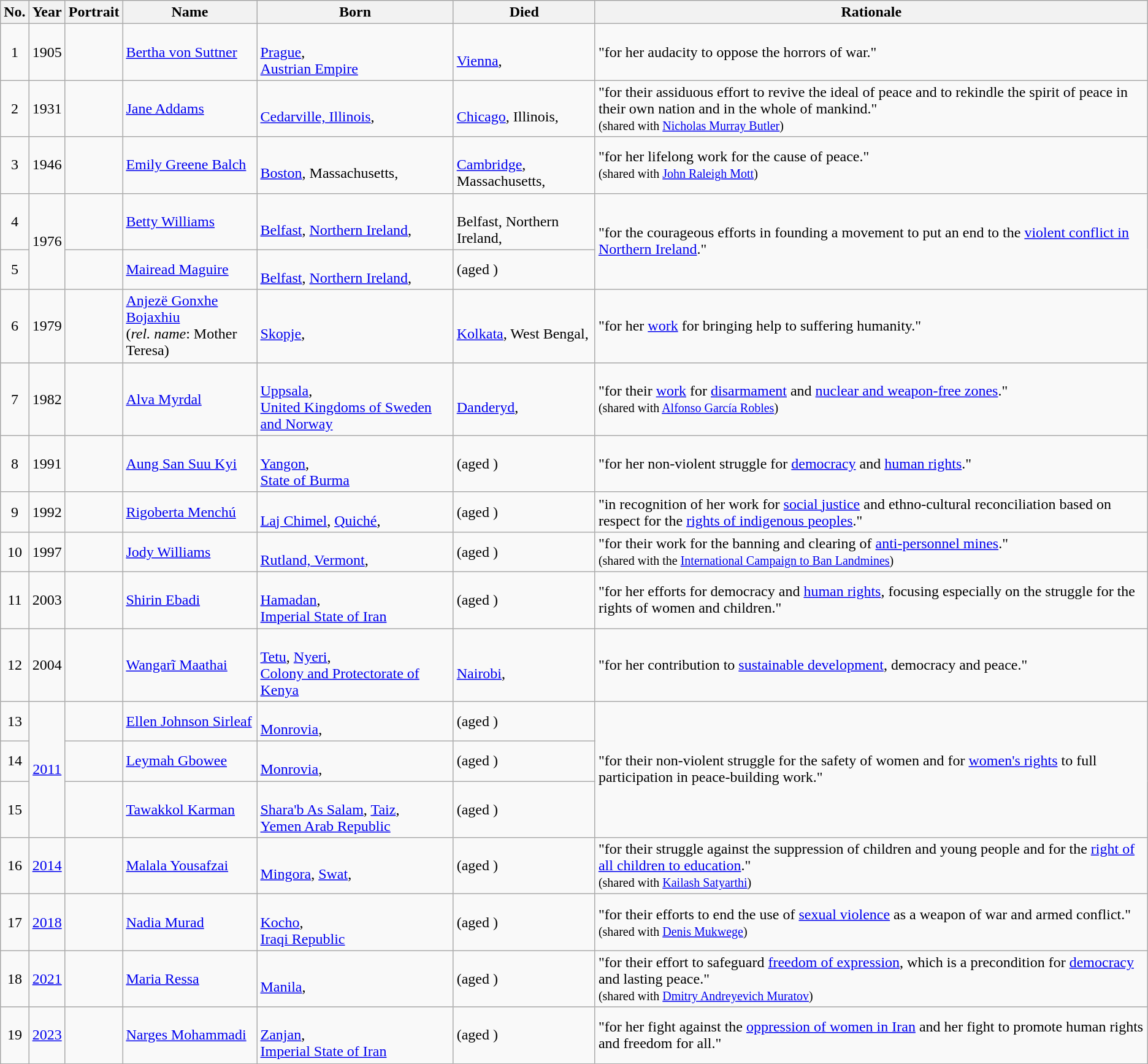<table class="wikitable sortable">
<tr>
<th>No.</th>
<th>Year</th>
<th class="unsortable">Portrait</th>
<th>Name</th>
<th>Born</th>
<th>Died</th>
<th class="unsortable">Rationale</th>
</tr>
<tr>
<td align="center">1</td>
<td align="center">1905</td>
<td></td>
<td><a href='#'>Bertha von Suttner</a></td>
<td><br><a href='#'>Prague</a>, <br> <a href='#'>Austrian Empire</a></td>
<td><br><a href='#'>Vienna</a>, <br></td>
<td>"for her audacity to oppose the horrors of war."</td>
</tr>
<tr>
<td align="center">2</td>
<td align="center">1931</td>
<td></td>
<td><a href='#'>Jane Addams</a></td>
<td><br><a href='#'>Cedarville, Illinois</a>, <br></td>
<td><br><a href='#'>Chicago</a>, Illinois, <br></td>
<td>"for their assiduous effort to revive the ideal of peace and to rekindle the spirit of peace in their own nation and in the whole of mankind."<br><small>(shared with <a href='#'>Nicholas Murray Butler</a>)</small></td>
</tr>
<tr>
<td align="center">3</td>
<td align="center">1946</td>
<td></td>
<td><a href='#'>Emily Greene Balch</a></td>
<td><br><a href='#'>Boston</a>, Massachusetts, <br></td>
<td><br><a href='#'>Cambridge</a>, Massachusetts, <br></td>
<td>"for her lifelong work for the cause of peace."<br><small>(shared with <a href='#'>John Raleigh Mott</a>)</small></td>
</tr>
<tr>
<td align="center">4</td>
<td rowspan="2" align="center">1976</td>
<td></td>
<td><a href='#'>Betty Williams</a></td>
<td><br><a href='#'>Belfast</a>, <a href='#'>Northern Ireland</a>, <br></td>
<td><br>Belfast, Northern Ireland, <br></td>
<td rowspan="2">"for the courageous efforts in founding a movement to put an end to the <a href='#'>violent conflict in Northern Ireland</a>."</td>
</tr>
<tr>
<td align="center">5</td>
<td></td>
<td><a href='#'>Mairead Maguire</a></td>
<td><br><a href='#'>Belfast</a>, <a href='#'>Northern Ireland</a>, <br></td>
<td>(aged )</td>
</tr>
<tr>
<td align="center">6</td>
<td align="center">1979</td>
<td></td>
<td><a href='#'>Anjezë Gonxhe Bojaxhiu</a> <br>(<em>rel. name</em>: Mother Teresa)</td>
<td><br><a href='#'>Skopje</a>,<br></td>
<td><br><a href='#'>Kolkata</a>, West Bengal, <br></td>
<td>"for her <a href='#'>work</a> for bringing help to suffering humanity."</td>
</tr>
<tr>
<td align="center">7</td>
<td align="center">1982</td>
<td></td>
<td><a href='#'>Alva Myrdal</a></td>
<td><br><a href='#'>Uppsala</a>, <br> <a href='#'>United Kingdoms of Sweden and Norway</a></td>
<td><br><a href='#'>Danderyd</a>, <br></td>
<td>"for their <a href='#'>work</a> for <a href='#'>disarmament</a> and <a href='#'>nuclear and weapon-free zones</a>."<br><small>(shared with <a href='#'>Alfonso García Robles</a>)</small></td>
</tr>
<tr>
<td align="center">8</td>
<td align="center">1991</td>
<td></td>
<td><a href='#'>Aung San Suu Kyi</a></td>
<td><br><a href='#'>Yangon</a>, <br> <a href='#'>State of Burma</a></td>
<td>(aged )</td>
<td>"for her non-violent struggle for <a href='#'>democracy</a> and <a href='#'>human rights</a>."</td>
</tr>
<tr>
<td align="center">9</td>
<td align="center">1992</td>
<td></td>
<td><a href='#'>Rigoberta Menchú</a></td>
<td><br><a href='#'>Laj Chimel</a>, <a href='#'>Quiché</a>, <br></td>
<td>(aged )</td>
<td>"in recognition of her work for <a href='#'>social justice</a> and ethno-cultural reconciliation based on respect for the <a href='#'>rights of indigenous peoples</a>."</td>
</tr>
<tr>
<td align="center">10</td>
<td align="center">1997</td>
<td></td>
<td><a href='#'>Jody Williams</a></td>
<td><br><a href='#'>Rutland, Vermont</a>, <br></td>
<td>(aged )</td>
<td>"for their work for the banning and clearing of <a href='#'>anti-personnel mines</a>."<br><small>(shared with the <a href='#'>International Campaign to Ban Landmines</a>)</small></td>
</tr>
<tr>
<td align="center">11</td>
<td align="center">2003</td>
<td></td>
<td><a href='#'>Shirin Ebadi</a></td>
<td><br><a href='#'>Hamadan</a>, <br> <a href='#'>Imperial State of Iran</a></td>
<td>(aged )</td>
<td>"for her efforts for democracy and <a href='#'>human rights</a>, focusing especially on the struggle for the rights of women and children."</td>
</tr>
<tr>
<td align="center">12</td>
<td align="center">2004</td>
<td></td>
<td><a href='#'>Wangarĩ Maathai</a></td>
<td><br><a href='#'>Tetu</a>, <a href='#'>Nyeri</a>, <br> <a href='#'>Colony and Protectorate of Kenya</a></td>
<td><br><a href='#'>Nairobi</a>, <br></td>
<td>"for her contribution to <a href='#'>sustainable development</a>, democracy and peace."</td>
</tr>
<tr>
<td align="center">13</td>
<td rowspan="3" align="center"><a href='#'>2011</a></td>
<td></td>
<td><a href='#'>Ellen Johnson Sirleaf</a></td>
<td><br><a href='#'>Monrovia</a>, <br></td>
<td>(aged )</td>
<td rowspan="3">"for their non-violent struggle for the safety of women and for <a href='#'>women's rights</a> to full participation in peace-building work."</td>
</tr>
<tr>
<td align="center">14</td>
<td></td>
<td><a href='#'>Leymah Gbowee</a></td>
<td><br><a href='#'>Monrovia</a>, <br></td>
<td>(aged )</td>
</tr>
<tr>
<td align="center">15</td>
<td></td>
<td><a href='#'>Tawakkol Karman</a></td>
<td><br><a href='#'>Shara'b As Salam</a>, <a href='#'>Taiz</a>, <br> <a href='#'>Yemen Arab Republic</a></td>
<td>(aged )</td>
</tr>
<tr>
<td align="center">16</td>
<td align="center"><a href='#'>2014</a></td>
<td></td>
<td><a href='#'>Malala Yousafzai</a></td>
<td><br><a href='#'>Mingora</a>, <a href='#'>Swat</a>, <br></td>
<td>(aged )</td>
<td>"for their struggle against the suppression of children and young people and for the <a href='#'>right of all children to education</a>."<br><small>(shared with <a href='#'>Kailash Satyarthi</a>)</small></td>
</tr>
<tr>
<td align="center">17</td>
<td align="center"><a href='#'>2018</a></td>
<td></td>
<td><a href='#'>Nadia Murad</a></td>
<td><br><a href='#'>Kocho</a>, <br> <a href='#'>Iraqi Republic</a></td>
<td>(aged )</td>
<td>"for their efforts to end the use of <a href='#'>sexual violence</a> as a weapon of war and armed conflict."<br><small>(shared with <a href='#'>Denis Mukwege</a>)</small></td>
</tr>
<tr>
<td align="center">18</td>
<td align="center"><a href='#'>2021</a></td>
<td></td>
<td><a href='#'>Maria Ressa</a></td>
<td><br><a href='#'>Manila</a>, <br></td>
<td>(aged )</td>
<td>"for their effort to safeguard <a href='#'>freedom of expression</a>, which is a precondition for <a href='#'>democracy</a> and lasting peace."<br><small>(shared with <a href='#'>Dmitry Andreyevich Muratov</a>)</small></td>
</tr>
<tr>
<td align="center">19</td>
<td align="center"><a href='#'>2023</a></td>
<td></td>
<td><a href='#'>Narges Mohammadi</a></td>
<td><br><a href='#'>Zanjan</a>, <br> <a href='#'>Imperial State of Iran</a></td>
<td>(aged )</td>
<td>"for her fight against the <a href='#'>oppression of women in Iran</a> and her fight to promote human rights and freedom for all."</td>
</tr>
</table>
